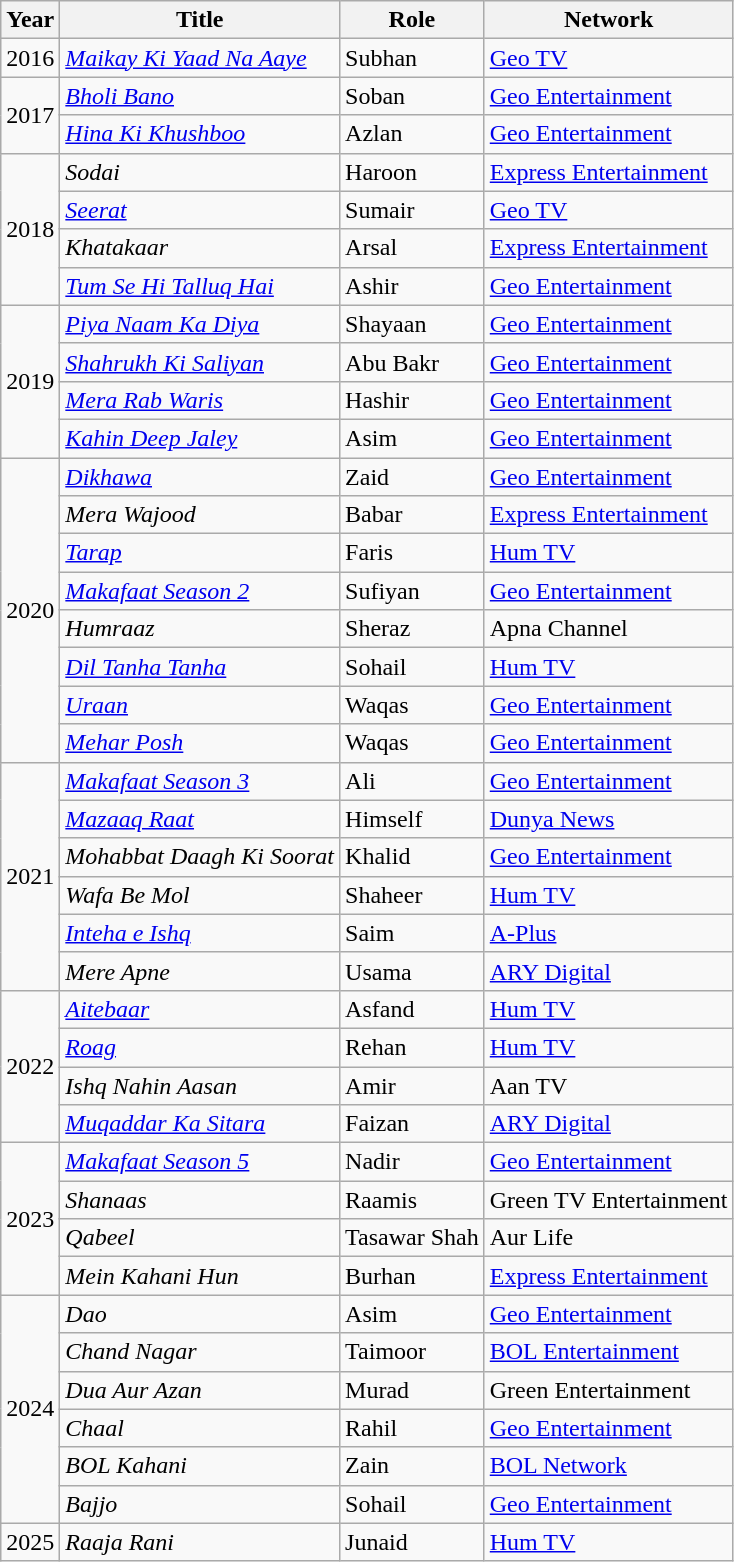<table class="wikitable sortable plainrowheaders">
<tr style="text-align:center;">
<th scope="col">Year</th>
<th scope="col">Title</th>
<th scope="col">Role</th>
<th scope="col">Network</th>
</tr>
<tr>
<td>2016</td>
<td><em><a href='#'>Maikay Ki Yaad Na Aaye</a></em></td>
<td>Subhan</td>
<td><a href='#'>Geo TV</a></td>
</tr>
<tr>
<td rowspan="2">2017</td>
<td><em><a href='#'>Bholi Bano</a></em></td>
<td>Soban</td>
<td><a href='#'>Geo Entertainment</a></td>
</tr>
<tr>
<td><em><a href='#'>Hina Ki Khushboo</a></em></td>
<td>Azlan</td>
<td><a href='#'>Geo Entertainment</a></td>
</tr>
<tr>
<td rowspan="4">2018</td>
<td><em>Sodai</em></td>
<td>Haroon</td>
<td><a href='#'>Express Entertainment</a></td>
</tr>
<tr>
<td><em><a href='#'>Seerat</a></em></td>
<td>Sumair</td>
<td><a href='#'>Geo TV</a></td>
</tr>
<tr>
<td><em>Khatakaar</em></td>
<td>Arsal</td>
<td><a href='#'>Express Entertainment</a></td>
</tr>
<tr>
<td><em><a href='#'>Tum Se Hi Talluq Hai</a></em></td>
<td>Ashir</td>
<td><a href='#'>Geo Entertainment</a></td>
</tr>
<tr>
<td rowspan="4">2019</td>
<td><em><a href='#'>Piya Naam Ka Diya</a></em></td>
<td>Shayaan</td>
<td><a href='#'>Geo Entertainment</a></td>
</tr>
<tr>
<td><em><a href='#'>Shahrukh Ki Saliyan</a></em></td>
<td>Abu Bakr</td>
<td><a href='#'>Geo Entertainment</a></td>
</tr>
<tr>
<td><em><a href='#'>Mera Rab Waris</a></em></td>
<td>Hashir</td>
<td><a href='#'>Geo Entertainment</a></td>
</tr>
<tr>
<td><em><a href='#'>Kahin Deep Jaley</a></em></td>
<td>Asim</td>
<td><a href='#'>Geo Entertainment</a></td>
</tr>
<tr>
<td rowspan="8">2020</td>
<td><em><a href='#'>Dikhawa</a></em></td>
<td>Zaid</td>
<td><a href='#'>Geo Entertainment</a></td>
</tr>
<tr>
<td><em>Mera Wajood</em></td>
<td>Babar</td>
<td><a href='#'>Express Entertainment</a></td>
</tr>
<tr>
<td><em><a href='#'>Tarap</a></em></td>
<td>Faris</td>
<td><a href='#'>Hum TV</a></td>
</tr>
<tr>
<td><em><a href='#'>Makafaat Season 2</a></em></td>
<td>Sufiyan</td>
<td><a href='#'>Geo Entertainment</a></td>
</tr>
<tr>
<td><em>Humraaz</em></td>
<td>Sheraz</td>
<td>Apna Channel</td>
</tr>
<tr>
<td><em><a href='#'>Dil Tanha Tanha</a></em></td>
<td>Sohail</td>
<td><a href='#'>Hum TV</a></td>
</tr>
<tr>
<td><em><a href='#'>Uraan</a></em></td>
<td>Waqas</td>
<td><a href='#'>Geo Entertainment</a></td>
</tr>
<tr>
<td><em><a href='#'>Mehar Posh</a></em></td>
<td>Waqas</td>
<td><a href='#'>Geo Entertainment</a></td>
</tr>
<tr>
<td rowspan="6">2021</td>
<td><em><a href='#'>Makafaat Season 3</a></em></td>
<td>Ali</td>
<td><a href='#'>Geo Entertainment</a></td>
</tr>
<tr>
<td><em><a href='#'>Mazaaq Raat</a></em></td>
<td>Himself</td>
<td><a href='#'>Dunya News</a></td>
</tr>
<tr>
<td><em>Mohabbat Daagh Ki Soorat</em></td>
<td>Khalid</td>
<td><a href='#'>Geo Entertainment</a></td>
</tr>
<tr>
<td><em>Wafa Be Mol</em></td>
<td>Shaheer</td>
<td><a href='#'>Hum TV</a></td>
</tr>
<tr>
<td><em><a href='#'>Inteha e Ishq</a></em></td>
<td>Saim</td>
<td><a href='#'>A-Plus</a></td>
</tr>
<tr>
<td><em>Mere Apne</em></td>
<td>Usama</td>
<td><a href='#'>ARY Digital</a></td>
</tr>
<tr>
<td rowspan="4">2022</td>
<td><em><a href='#'>Aitebaar</a></em></td>
<td>Asfand</td>
<td><a href='#'>Hum TV</a></td>
</tr>
<tr>
<td><em><a href='#'>Roag</a></em></td>
<td>Rehan</td>
<td><a href='#'>Hum TV</a></td>
</tr>
<tr>
<td><em>Ishq Nahin Aasan</em></td>
<td>Amir</td>
<td>Aan TV</td>
</tr>
<tr>
<td><em><a href='#'>Muqaddar Ka Sitara</a></em></td>
<td>Faizan</td>
<td><a href='#'>ARY Digital</a></td>
</tr>
<tr>
<td rowspan="4">2023</td>
<td><em><a href='#'>Makafaat Season 5</a></em></td>
<td>Nadir</td>
<td><a href='#'>Geo Entertainment</a></td>
</tr>
<tr>
<td><em>Shanaas</em></td>
<td>Raamis</td>
<td>Green TV Entertainment</td>
</tr>
<tr>
<td><em>Qabeel</em></td>
<td>Tasawar Shah</td>
<td>Aur Life</td>
</tr>
<tr>
<td><em>Mein Kahani Hun</em></td>
<td>Burhan</td>
<td><a href='#'>Express Entertainment</a></td>
</tr>
<tr>
<td rowspan="6">2024</td>
<td><em>Dao</em></td>
<td>Asim</td>
<td><a href='#'>Geo Entertainment</a></td>
</tr>
<tr>
<td><em>Chand Nagar</em></td>
<td>Taimoor</td>
<td><a href='#'>BOL Entertainment</a></td>
</tr>
<tr>
<td><em>Dua Aur Azan</em></td>
<td>Murad</td>
<td>Green Entertainment</td>
</tr>
<tr>
<td><em>Chaal</em></td>
<td>Rahil</td>
<td><a href='#'>Geo Entertainment</a></td>
</tr>
<tr>
<td><em>BOL Kahani</em></td>
<td>Zain</td>
<td><a href='#'>BOL Network</a></td>
</tr>
<tr>
<td><em>Bajjo</em></td>
<td>Sohail</td>
<td><a href='#'>Geo Entertainment</a></td>
</tr>
<tr>
<td>2025</td>
<td><em>Raaja Rani</em></td>
<td>Junaid</td>
<td><a href='#'>Hum TV</a></td>
</tr>
</table>
